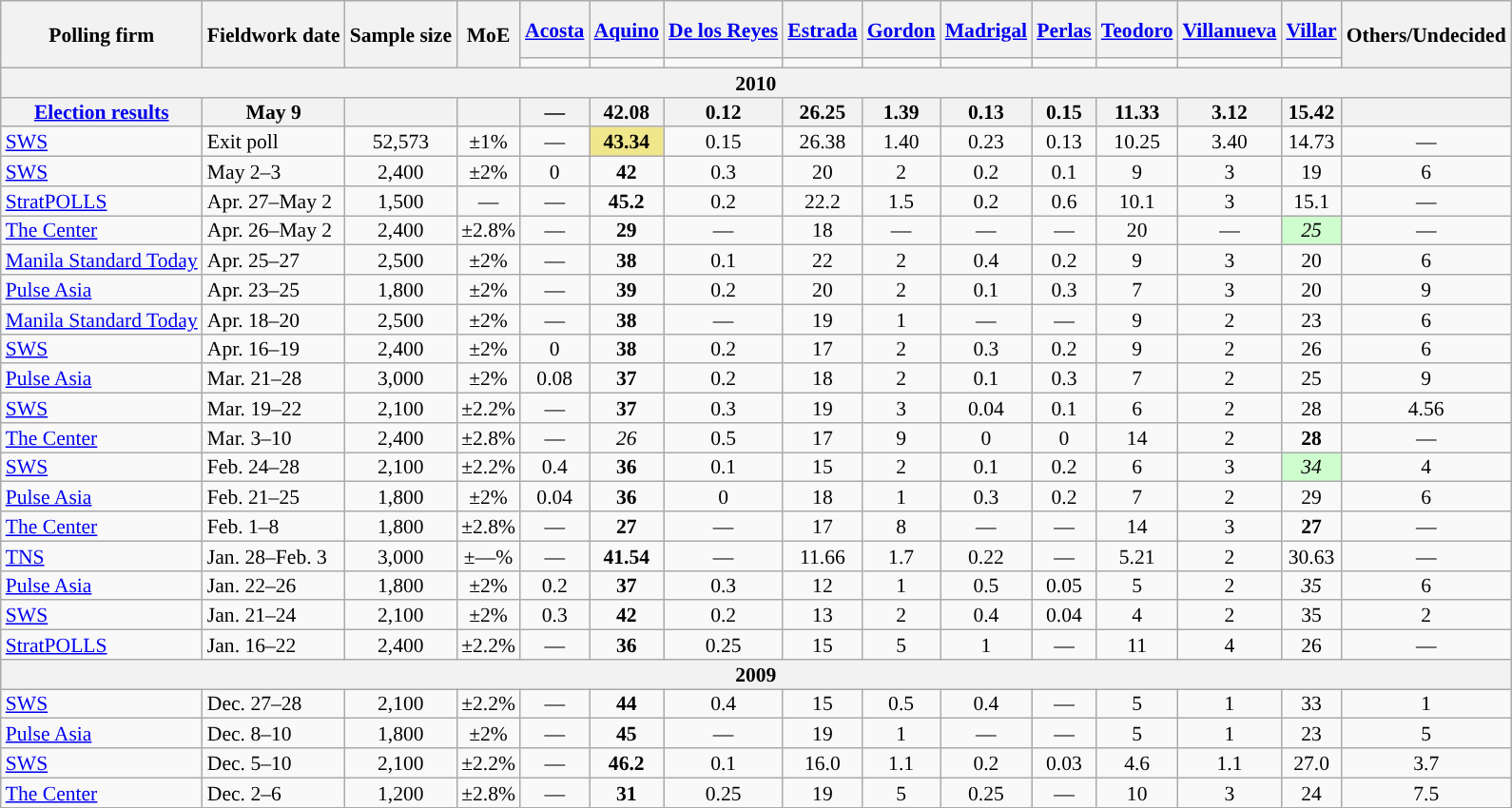<table class="wikitable" style="text-align:center;font-size:90%;line-height:14px;">
<tr style="height:40px;">
<th rowspan="2">Polling firm</th>
<th rowspan="2">Fieldwork date</th>
<th rowspan="2">Sample size</th>
<th rowspan="2"><abbr>MoE</abbr></th>
<th><a href='#'>Acosta</a><br></th>
<th><a href='#'>Aquino</a><br></th>
<th><a href='#'>De los Reyes</a><br></th>
<th><a href='#'>Estrada</a><br></th>
<th><a href='#'>Gordon</a><br></th>
<th><a href='#'>Madrigal</a><br></th>
<th><a href='#'>Perlas</a><br></th>
<th><a href='#'>Teodoro</a><br></th>
<th><a href='#'>Villanueva</a><br></th>
<th><a href='#'>Villar</a><br></th>
<th rowspan=2>Others/Undecided</th>
</tr>
<tr>
<td></td>
<td></td>
<td></td>
<td></td>
<td></td>
<td></td>
<td></td>
<td></td>
<td></td>
<td></td>
</tr>
<tr>
<th colspan=15>2010</th>
</tr>
<tr>
<th><a href='#'>Election results</a></th>
<th>May 9</th>
<th></th>
<th></th>
<th>—</th>
<th style="background-color:#">42.08</th>
<th>0.12</th>
<th>26.25</th>
<th>1.39</th>
<th>0.13</th>
<th>0.15</th>
<th>11.33</th>
<th>3.12</th>
<th>15.42</th>
<th></th>
</tr>
<tr>
<td align=left><a href='#'>SWS</a></td>
<td align=left>Exit poll</td>
<td>52,573</td>
<td>±1%</td>
<td>—</td>
<td style="background:khaki;"><strong>43.34</strong></td>
<td>0.15</td>
<td>26.38</td>
<td>1.40</td>
<td>0.23</td>
<td>0.13</td>
<td>10.25</td>
<td>3.40</td>
<td>14.73</td>
<td colspan=2>—</td>
</tr>
<tr>
<td align=left><a href='#'>SWS</a></td>
<td align=left>May 2–3</td>
<td>2,400</td>
<td>±2%</td>
<td>0</td>
<td style="background-color:#"><strong>42</strong></td>
<td>0.3</td>
<td>20</td>
<td>2</td>
<td>0.2</td>
<td>0.1</td>
<td>9</td>
<td>3</td>
<td>19</td>
<td>6</td>
</tr>
<tr>
<td align=left><a href='#'>StratPOLLS</a></td>
<td align=left>Apr. 27–May 2</td>
<td>1,500</td>
<td>—</td>
<td>—</td>
<td style="background-color:#"><strong>45.2</strong></td>
<td>0.2</td>
<td>22.2</td>
<td>1.5</td>
<td>0.2</td>
<td>0.6</td>
<td>10.1</td>
<td>3</td>
<td>15.1</td>
<td>—</td>
</tr>
<tr>
<td align=left><a href='#'>The Center</a></td>
<td align=left>Apr. 26–May 2</td>
<td>2,400</td>
<td>±2.8%</td>
<td>—</td>
<td style="background-color:#"><strong>29</strong></td>
<td>—</td>
<td>18</td>
<td>—</td>
<td>—</td>
<td>—</td>
<td>20</td>
<td>—</td>
<td bgcolor=cefdce><em>25</em></td>
<td>—</td>
</tr>
<tr>
<td align=left><a href='#'>Manila Standard Today</a></td>
<td align=left>Apr. 25–27</td>
<td>2,500</td>
<td>±2%</td>
<td>—</td>
<td style="background-color:#"><strong>38</strong></td>
<td>0.1</td>
<td>22</td>
<td>2</td>
<td>0.4</td>
<td>0.2</td>
<td>9</td>
<td>3</td>
<td>20</td>
<td>6</td>
</tr>
<tr>
<td align=left><a href='#'>Pulse Asia</a></td>
<td align=left>Apr. 23–25</td>
<td>1,800</td>
<td>±2%</td>
<td>—</td>
<td style="background-color:#"><strong>39</strong></td>
<td>0.2</td>
<td>20</td>
<td>2</td>
<td>0.1</td>
<td>0.3</td>
<td>7</td>
<td>3</td>
<td>20</td>
<td>9</td>
</tr>
<tr>
<td align=left><a href='#'>Manila Standard Today</a></td>
<td align=left>Apr. 18–20</td>
<td>2,500</td>
<td>±2%</td>
<td>—</td>
<td style="background-color:#"><strong>38</strong></td>
<td>—</td>
<td>19</td>
<td>1</td>
<td>—</td>
<td>—</td>
<td>9</td>
<td>2</td>
<td>23</td>
<td>6</td>
</tr>
<tr>
<td align=left><a href='#'>SWS</a></td>
<td align=left>Apr. 16–19</td>
<td>2,400</td>
<td>±2%</td>
<td>0</td>
<td style="background-color:#"><strong>38</strong></td>
<td>0.2</td>
<td>17</td>
<td>2</td>
<td>0.3</td>
<td>0.2</td>
<td>9</td>
<td>2</td>
<td>26</td>
<td>6</td>
</tr>
<tr>
<td align=left><a href='#'>Pulse Asia</a></td>
<td align=left>Mar. 21–28</td>
<td>3,000</td>
<td>±2%</td>
<td>0.08</td>
<td style="background-color:#"><strong>37</strong></td>
<td>0.2</td>
<td>18</td>
<td>2</td>
<td>0.1</td>
<td>0.3</td>
<td>7</td>
<td>2</td>
<td>25</td>
<td>9</td>
</tr>
<tr>
<td align=left><a href='#'>SWS</a></td>
<td align=left>Mar. 19–22</td>
<td>2,100</td>
<td>±2.2%</td>
<td>—</td>
<td style="background-color:#"><strong>37</strong></td>
<td>0.3</td>
<td>19</td>
<td>3</td>
<td>0.04</td>
<td>0.1</td>
<td>6</td>
<td>2</td>
<td>28</td>
<td>4.56</td>
</tr>
<tr>
<td align=left><a href='#'>The Center</a></td>
<td align=left>Mar. 3–10</td>
<td>2,400</td>
<td>±2.8%</td>
<td>—</td>
<td style="background-color:#"><em>26</em></td>
<td>0.5</td>
<td>17</td>
<td>9</td>
<td>0</td>
<td>0</td>
<td>14</td>
<td>2</td>
<td style="background-color:#"><strong>28</strong></td>
<td>—</td>
</tr>
<tr>
<td align=left><a href='#'>SWS</a></td>
<td align=left>Feb. 24–28</td>
<td>2,100</td>
<td>±2.2%</td>
<td>0.4</td>
<td style="background-color:#"><strong>36</strong></td>
<td>0.1</td>
<td>15</td>
<td>2</td>
<td>0.1</td>
<td>0.2</td>
<td>6</td>
<td>3</td>
<td bgcolor=cefdce><em>34</em></td>
<td>4</td>
</tr>
<tr>
<td align=left><a href='#'>Pulse Asia</a></td>
<td align=left>Feb. 21–25</td>
<td>1,800</td>
<td>±2%</td>
<td>0.04</td>
<td style="background-color:#"><strong>36</strong></td>
<td>0</td>
<td>18</td>
<td>1</td>
<td>0.3</td>
<td>0.2</td>
<td>7</td>
<td>2</td>
<td>29</td>
<td>6</td>
</tr>
<tr>
<td align=left><a href='#'>The Center</a></td>
<td align=left>Feb. 1–8</td>
<td>1,800</td>
<td>±2.8%</td>
<td>—</td>
<td style="background-color:#"><strong>27</strong></td>
<td>—</td>
<td>17</td>
<td>8</td>
<td>—</td>
<td>—</td>
<td>14</td>
<td>3</td>
<td style="background-color:#"><strong>27</strong></td>
<td>—</td>
</tr>
<tr>
<td align=left><a href='#'>TNS</a></td>
<td align=left>Jan. 28–Feb. 3</td>
<td>3,000</td>
<td>±—%</td>
<td>—</td>
<td style="background-color:#"><strong>41.54</strong></td>
<td>—</td>
<td>11.66</td>
<td>1.7</td>
<td>0.22</td>
<td>—</td>
<td>5.21</td>
<td>2</td>
<td>30.63</td>
<td>—</td>
</tr>
<tr>
<td align=left><a href='#'>Pulse Asia</a></td>
<td align=left>Jan. 22–26</td>
<td>1,800</td>
<td>±2%</td>
<td>0.2</td>
<td style="background-color:#"><strong>37</strong></td>
<td>0.3</td>
<td>12</td>
<td>1</td>
<td>0.5</td>
<td>0.05</td>
<td>5</td>
<td>2</td>
<td style="background-color:#"><em>35</em></td>
<td>6</td>
</tr>
<tr>
<td align=left><a href='#'>SWS</a></td>
<td align=left>Jan. 21–24</td>
<td>2,100</td>
<td>±2%</td>
<td>0.3</td>
<td style="background-color:#"><strong>42</strong></td>
<td>0.2</td>
<td>13</td>
<td>2</td>
<td>0.4</td>
<td>0.04</td>
<td>4</td>
<td>2</td>
<td>35</td>
<td>2</td>
</tr>
<tr>
<td align=left><a href='#'>StratPOLLS</a></td>
<td align=left>Jan. 16–22</td>
<td>2,400</td>
<td>±2.2%</td>
<td>—</td>
<td style="background-color:#"><strong>36</strong></td>
<td>0.25</td>
<td>15</td>
<td>5</td>
<td>1</td>
<td>—</td>
<td>11</td>
<td>4</td>
<td>26</td>
<td>—</td>
</tr>
<tr>
<th colspan=15>2009</th>
</tr>
<tr>
<td align=left><a href='#'>SWS</a></td>
<td align=left>Dec. 27–28</td>
<td>2,100</td>
<td>±2.2%</td>
<td>—</td>
<td style="background-color:#"><strong>44</strong></td>
<td>0.4</td>
<td>15</td>
<td>0.5</td>
<td>0.4</td>
<td>—</td>
<td>5</td>
<td>1</td>
<td>33</td>
<td>1</td>
</tr>
<tr>
<td align=left><a href='#'>Pulse Asia</a></td>
<td align=left>Dec. 8–10</td>
<td>1,800</td>
<td>±2%</td>
<td>—</td>
<td style="background-color:#"><strong>45</strong></td>
<td>—</td>
<td>19</td>
<td>1</td>
<td>—</td>
<td>—</td>
<td>5</td>
<td>1</td>
<td>23</td>
<td>5</td>
</tr>
<tr>
<td align=left><a href='#'>SWS</a></td>
<td align=left>Dec. 5–10</td>
<td>2,100</td>
<td>±2.2%</td>
<td>—</td>
<td style="background-color:#"><strong>46.2</strong></td>
<td>0.1</td>
<td>16.0</td>
<td>1.1</td>
<td>0.2</td>
<td>0.03</td>
<td>4.6</td>
<td>1.1</td>
<td>27.0</td>
<td>3.7</td>
</tr>
<tr>
<td align=left><a href='#'>The Center</a></td>
<td align=left>Dec. 2–6</td>
<td>1,200</td>
<td>±2.8%</td>
<td>—</td>
<td style="background-color:#"><strong>31</strong></td>
<td>0.25</td>
<td>19</td>
<td>5</td>
<td>0.25</td>
<td>—</td>
<td>10</td>
<td>3</td>
<td>24</td>
<td>7.5 </td>
</tr>
</table>
